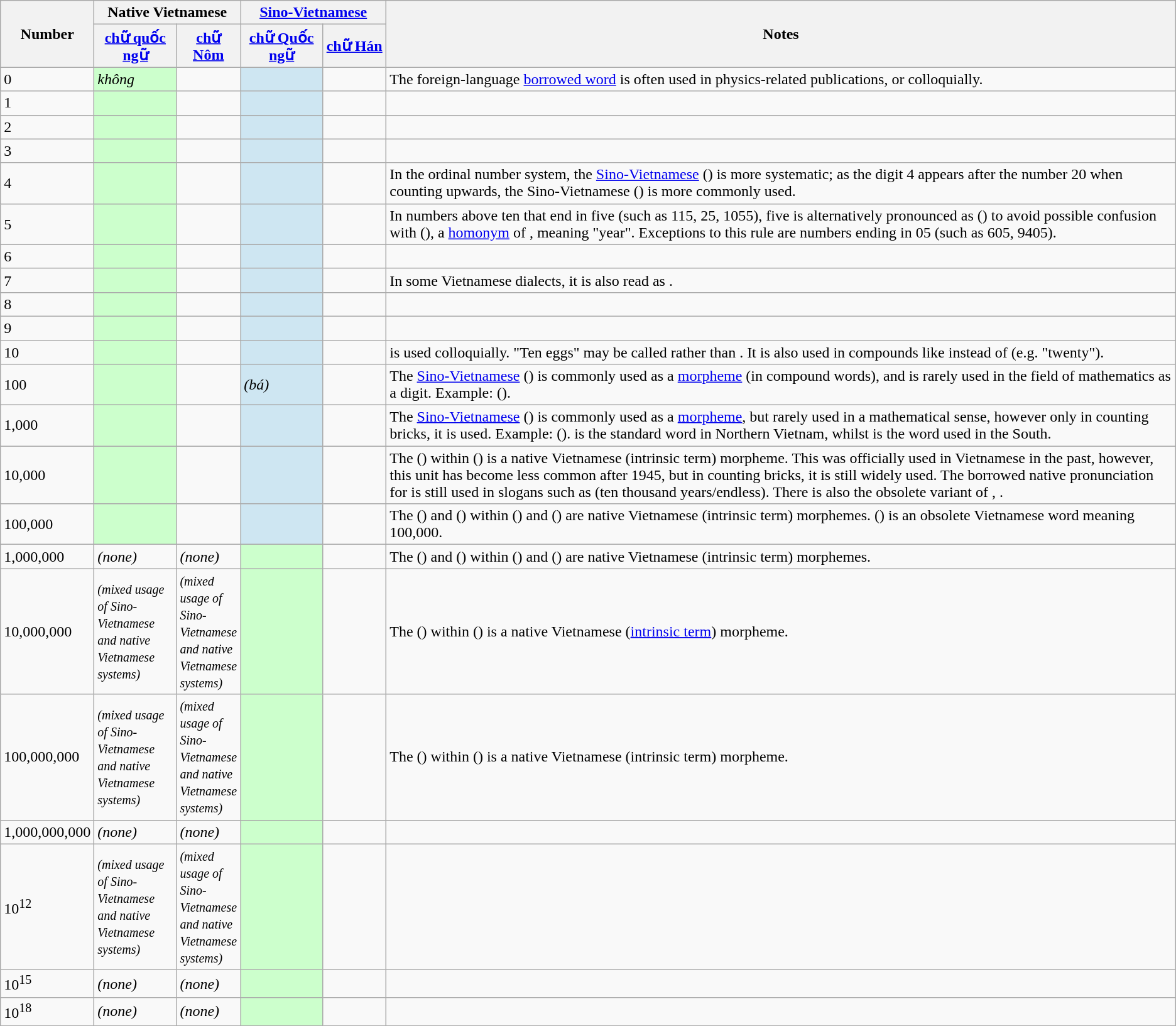<table class="wikitable">
<tr>
<th rowspan="2">Number</th>
<th colspan="2">Native Vietnamese</th>
<th colspan="2"><a href='#'>Sino-Vietnamese</a></th>
<th rowspan="2">Notes</th>
</tr>
<tr>
<th width="80"><a href='#'>chữ quốc ngữ</a></th>
<th width="60"><a href='#'>chữ Nôm</a></th>
<th width="80"><a href='#'>chữ Quốc ngữ</a></th>
<th width="60"><a href='#'>chữ Hán</a></th>
</tr>
<tr>
<td>0</td>
<td style="background: #CFC;"><em>không</em></td>
<td></td>
<td style="background: #CEE6F2;"></td>
<td></td>
<td>The foreign-language <a href='#'>borrowed word</a>  is often used in physics-related publications, or colloquially.</td>
</tr>
<tr>
<td>1</td>
<td style="background: #CFC;"></td>
<td></td>
<td style="background: #CEE6F2;"></td>
<td></td>
<td></td>
</tr>
<tr>
<td>2</td>
<td style="background: #CFC;"></td>
<td></td>
<td style="background: #CEE6F2;"></td>
<td></td>
<td></td>
</tr>
<tr>
<td>3</td>
<td style="background: #CFC;"></td>
<td></td>
<td style="background: #CEE6F2;"></td>
<td></td>
<td></td>
</tr>
<tr>
<td>4</td>
<td style="background: #CFC;"></td>
<td></td>
<td style="background: #CEE6F2;"></td>
<td></td>
<td>In the ordinal number system, the <a href='#'>Sino-Vietnamese</a>  () is more systematic; as the digit 4 appears after the number 20 when counting upwards, the Sino-Vietnamese  () is more commonly used.</td>
</tr>
<tr>
<td>5</td>
<td style="background: #CFC;"></td>
<td></td>
<td style="background:#CEE6F2;"></td>
<td></td>
<td>In numbers above ten that end in five (such as 115, 25, 1055), five is alternatively pronounced as  () to avoid possible confusion with  (), a <a href='#'>homonym</a> of , meaning "year". Exceptions to this rule are numbers ending in 05 (such as 605, 9405).</td>
</tr>
<tr>
<td>6</td>
<td style="background: #CFC;"></td>
<td></td>
<td style="background: #CEE6F2;"></td>
<td></td>
<td></td>
</tr>
<tr>
<td>7</td>
<td style="background: #CFC;"></td>
<td></td>
<td style="background: #CEE6F2;"></td>
<td></td>
<td>In some Vietnamese dialects, it is also read as .</td>
</tr>
<tr>
<td>8</td>
<td style="background: #CFC;"></td>
<td></td>
<td style="background: #CEE6F2;"></td>
<td></td>
<td></td>
</tr>
<tr>
<td>9</td>
<td style="background: #CFC;"></td>
<td></td>
<td style="background: #CEE6F2;"></td>
<td></td>
<td></td>
</tr>
<tr>
<td>10</td>
<td style="background: #CFC;"></td>
<td></td>
<td style="background: #CEE6F2;"></td>
<td></td>
<td> is used colloquially. "Ten eggs" may be called  rather than . It is also used in compounds like  instead of  (e.g.  "twenty").</td>
</tr>
<tr>
<td>100</td>
<td style="background: #CFC;"></td>
<td></td>
<td style="background: #CEE6F2;"> <em>(bá)</em></td>
<td></td>
<td>The <a href='#'>Sino-Vietnamese</a>  () is commonly used as a <a href='#'>morpheme</a> (in compound words), and is rarely used in the field of mathematics as a digit. Example:  ().</td>
</tr>
<tr>
<td>1,000</td>
<td style="background: #CFC;"></td>
<td></td>
<td style="background: #CEE6F2;"></td>
<td></td>
<td>The <a href='#'>Sino-Vietnamese</a>  () is commonly used as a <a href='#'>morpheme</a>, but rarely used in a mathematical sense, however only in counting bricks, it is used. Example:  ().  is the standard word in Northern Vietnam, whilst  is the word used in the South.</td>
</tr>
<tr>
<td>10,000</td>
<td style="background: #CFC;"></td>
<td></td>
<td style="background:#CEE6F2;"></td>
<td></td>
<td>The  () within  () is a native Vietnamese (intrinsic term) morpheme. This was officially used in Vietnamese in the past, however, this unit has become less common after 1945, but in counting bricks, it is still widely used. The borrowed native pronunciation  for  is still used in slogans such as  (ten thousand years/endless). There is also the obsolete variant of , .</td>
</tr>
<tr>
<td>100,000</td>
<td style="background: #CFC;"></td>
<td></td>
<td style="background: #CEE6F2;"></td>
<td></td>
<td>The  () and  () within  () and  () are native Vietnamese (intrinsic term) morphemes.  () is an obsolete Vietnamese word meaning 100,000.</td>
</tr>
<tr>
<td>1,000,000</td>
<td><em>(none)</em></td>
<td><em>(none)</em></td>
<td style="background: #CFC;"></td>
<td></td>
<td>The  () and  () within  () and  () are native Vietnamese (intrinsic term) morphemes.</td>
</tr>
<tr>
<td>10,000,000</td>
<td><em><small>(mixed usage of Sino-Vietnamese and native Vietnamese systems)</small></em></td>
<td><em><small>(mixed usage of Sino-Vietnamese and native Vietnamese systems)</small></em></td>
<td style="background: #CFC;"></td>
<td></td>
<td>The  () within  () is a native Vietnamese (<a href='#'>intrinsic term</a>) morpheme.</td>
</tr>
<tr>
<td>100,000,000</td>
<td><em><small>(mixed usage of Sino-Vietnamese and native Vietnamese systems)</small></em></td>
<td><em><small>(mixed usage of Sino-Vietnamese and native Vietnamese systems)</small></em></td>
<td style="background: #CFC;"></td>
<td></td>
<td>The  () within  () is a native Vietnamese (intrinsic term) morpheme.</td>
</tr>
<tr>
<td>1,000,000,000</td>
<td><em>(none)</em></td>
<td><em>(none)</em></td>
<td style="background: #CFC;"></td>
<td></td>
<td></td>
</tr>
<tr>
<td>10<sup>12</sup></td>
<td><em><small>(mixed usage of Sino-Vietnamese and native Vietnamese systems)</small></em></td>
<td><em><small>(mixed usage of Sino-Vietnamese and native Vietnamese systems)</small></em></td>
<td style="background: #CFC;"></td>
<td></td>
<td></td>
</tr>
<tr>
<td>10<sup>15</sup></td>
<td><em>(none)</em></td>
<td><em>(none)</em></td>
<td style="background: #CFC;"></td>
<td></td>
<td></td>
</tr>
<tr>
<td>10<sup>18</sup></td>
<td><em>(none)</em></td>
<td><em>(none)</em></td>
<td style="background: #CFC;"></td>
<td></td>
<td></td>
</tr>
</table>
